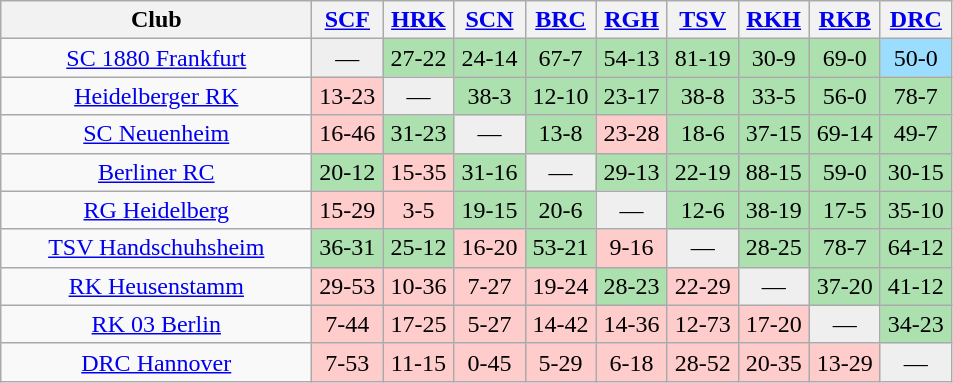<table class="wikitable" style="text-align: center;">
<tr>
<th bgcolor="#efefef" width="200">Club</th>
<th bgcolor="#efefef" width="40"><a href='#'>SCF</a></th>
<th bgcolor="#efefef" width="40"><a href='#'>HRK</a></th>
<th bgcolor="#efefef" width="40"><a href='#'>SCN</a></th>
<th bgcolor="#efefef" width="40"><a href='#'>BRC</a></th>
<th bgcolor="#efefef" width="40"><a href='#'>RGH</a></th>
<th bgcolor="#efefef" width="40"><a href='#'>TSV</a></th>
<th bgcolor="#efefef" width="40"><a href='#'>RKH</a></th>
<th bgcolor="#efefef" width="40"><a href='#'>RKB</a></th>
<th bgcolor="#efefef" width="40"><a href='#'>DRC</a></th>
</tr>
<tr align=center>
<td><a href='#'>SC 1880 Frankfurt</a></td>
<td bgcolor="#efefef">—</td>
<td bgcolor=#ACE1AF>27-22</td>
<td bgcolor=#ACE1AF>24-14</td>
<td bgcolor=#ACE1AF>67-7</td>
<td bgcolor=#ACE1AF>54-13</td>
<td bgcolor=#ACE1AF>81-19</td>
<td bgcolor=#ACE1AF>30-9</td>
<td bgcolor=#ACE1AF>69-0</td>
<td bgcolor=#9BDDFF>50-0</td>
</tr>
<tr align=center>
<td><a href='#'>Heidelberger RK</a></td>
<td bgcolor=#ffcccc>13-23</td>
<td bgcolor="#efefef">—</td>
<td bgcolor=#ACE1AF>38-3</td>
<td bgcolor=#ACE1AF>12-10</td>
<td bgcolor=#ACE1AF>23-17</td>
<td bgcolor=#ACE1AF>38-8</td>
<td bgcolor=#ACE1AF>33-5</td>
<td bgcolor=#ACE1AF>56-0</td>
<td bgcolor=#ACE1AF>78-7</td>
</tr>
<tr align=center>
<td><a href='#'>SC Neuenheim</a></td>
<td bgcolor=#ffcccc>16-46</td>
<td bgcolor=#ACE1AF>31-23</td>
<td bgcolor="#efefef">—</td>
<td bgcolor=#ACE1AF>13-8</td>
<td bgcolor=#ffcccc>23-28</td>
<td bgcolor=#ACE1AF>18-6</td>
<td bgcolor=#ACE1AF>37-15</td>
<td bgcolor=#ACE1AF>69-14</td>
<td bgcolor=#ACE1AF>49-7</td>
</tr>
<tr align=center>
<td><a href='#'>Berliner RC</a></td>
<td bgcolor=#ACE1AF>20-12</td>
<td bgcolor=#ffcccc>15-35</td>
<td bgcolor=#ACE1AF>31-16</td>
<td bgcolor="#efefef">—</td>
<td bgcolor=#ACE1AF>29-13</td>
<td bgcolor=#ACE1AF>22-19</td>
<td bgcolor=#ACE1AF>88-15</td>
<td bgcolor=#ACE1AF>59-0</td>
<td bgcolor=#ACE1AF>30-15</td>
</tr>
<tr align=center>
<td><a href='#'>RG Heidelberg</a></td>
<td bgcolor=#ffcccc>15-29</td>
<td bgcolor=#ffcccc>3-5</td>
<td bgcolor=#ACE1AF>19-15</td>
<td bgcolor=#ACE1AF>20-6</td>
<td bgcolor="#efefef">—</td>
<td bgcolor=#ACE1AF>12-6</td>
<td bgcolor=#ACE1AF>38-19</td>
<td bgcolor=#ACE1AF>17-5</td>
<td bgcolor=#ACE1AF>35-10</td>
</tr>
<tr align=center>
<td><a href='#'>TSV Handschuhsheim</a></td>
<td bgcolor=#ACE1AF>36-31</td>
<td bgcolor=#ACE1AF>25-12</td>
<td bgcolor=#ffcccc>16-20</td>
<td bgcolor=#ACE1AF>53-21</td>
<td bgcolor=#ffcccc>9-16</td>
<td bgcolor="#efefef">—</td>
<td bgcolor=#ACE1AF>28-25</td>
<td bgcolor=#ACE1AF>78-7</td>
<td bgcolor=#ACE1AF>64-12</td>
</tr>
<tr align=center>
<td><a href='#'>RK Heusenstamm</a></td>
<td bgcolor=#ffcccc>29-53</td>
<td bgcolor=#ffcccc>10-36</td>
<td bgcolor=#ffcccc>7-27</td>
<td bgcolor=#ffcccc>19-24</td>
<td bgcolor=#ACE1AF>28-23</td>
<td bgcolor=#ffcccc>22-29</td>
<td bgcolor="#efefef">—</td>
<td bgcolor=#ACE1AF>37-20</td>
<td bgcolor=#ACE1AF>41-12</td>
</tr>
<tr align=center>
<td><a href='#'>RK 03 Berlin</a></td>
<td bgcolor=#ffcccc>7-44</td>
<td bgcolor=#ffcccc>17-25</td>
<td bgcolor=#ffcccc>5-27</td>
<td bgcolor=#ffcccc>14-42</td>
<td bgcolor=#ffcccc>14-36</td>
<td bgcolor=#ffcccc>12-73</td>
<td bgcolor=#ffcccc>17-20</td>
<td bgcolor="#efefef">—</td>
<td bgcolor=#ACE1AF>34-23</td>
</tr>
<tr align=center>
<td><a href='#'>DRC Hannover</a></td>
<td bgcolor=#ffcccc>7-53</td>
<td bgcolor=#ffcccc>11-15</td>
<td bgcolor=#ffcccc>0-45</td>
<td bgcolor=#ffcccc>5-29</td>
<td bgcolor=#ffcccc>6-18</td>
<td bgcolor=#ffcccc>28-52</td>
<td bgcolor=#ffcccc>20-35</td>
<td bgcolor=#ffcccc>13-29</td>
<td bgcolor="#efefef">—</td>
</tr>
</table>
